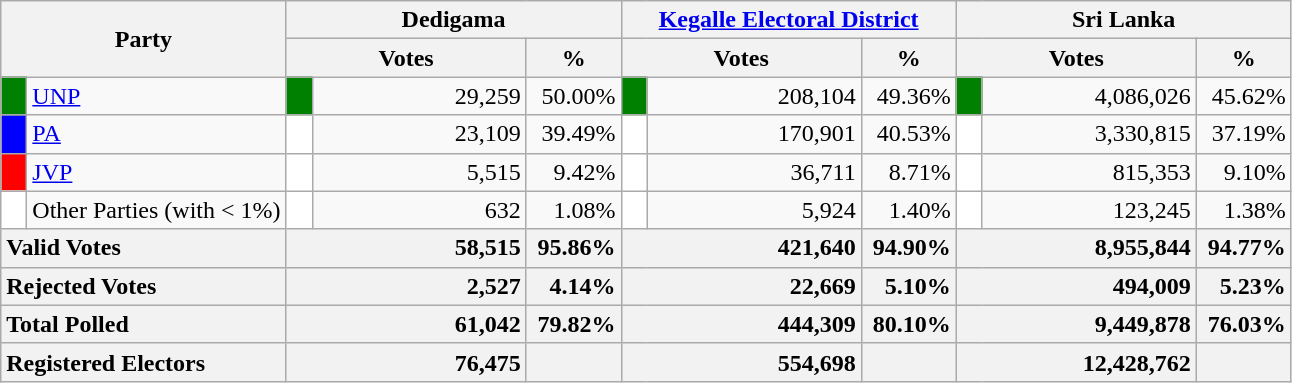<table class="wikitable">
<tr>
<th colspan="2" width="144px"rowspan="2">Party</th>
<th colspan="3" width="216px">Dedigama</th>
<th colspan="3" width="216px"><a href='#'>Kegalle Electoral District</a></th>
<th colspan="3" width="216px">Sri Lanka</th>
</tr>
<tr>
<th colspan="2" width="144px">Votes</th>
<th>%</th>
<th colspan="2" width="144px">Votes</th>
<th>%</th>
<th colspan="2" width="144px">Votes</th>
<th>%</th>
</tr>
<tr>
<td style="background-color:green;" width="10px"></td>
<td style="text-align:left;"><a href='#'>UNP</a></td>
<td style="background-color:green;" width="10px"></td>
<td style="text-align:right;">29,259</td>
<td style="text-align:right;">50.00%</td>
<td style="background-color:green;" width="10px"></td>
<td style="text-align:right;">208,104</td>
<td style="text-align:right;">49.36%</td>
<td style="background-color:green;" width="10px"></td>
<td style="text-align:right;">4,086,026</td>
<td style="text-align:right;">45.62%</td>
</tr>
<tr>
<td style="background-color:blue;" width="10px"></td>
<td style="text-align:left;"><a href='#'>PA</a></td>
<td style="background-color:white;" width="10px"></td>
<td style="text-align:right;">23,109</td>
<td style="text-align:right;">39.49%</td>
<td style="background-color:white;" width="10px"></td>
<td style="text-align:right;">170,901</td>
<td style="text-align:right;">40.53%</td>
<td style="background-color:white;" width="10px"></td>
<td style="text-align:right;">3,330,815</td>
<td style="text-align:right;">37.19%</td>
</tr>
<tr>
<td style="background-color:red;" width="10px"></td>
<td style="text-align:left;"><a href='#'>JVP</a></td>
<td style="background-color:white;" width="10px"></td>
<td style="text-align:right;">5,515</td>
<td style="text-align:right;">9.42%</td>
<td style="background-color:white;" width="10px"></td>
<td style="text-align:right;">36,711</td>
<td style="text-align:right;">8.71%</td>
<td style="background-color:white;" width="10px"></td>
<td style="text-align:right;">815,353</td>
<td style="text-align:right;">9.10%</td>
</tr>
<tr>
<td style="background-color:white;" width="10px"></td>
<td style="text-align:left;">Other Parties (with < 1%)</td>
<td style="background-color:white;" width="10px"></td>
<td style="text-align:right;">632</td>
<td style="text-align:right;">1.08%</td>
<td style="background-color:white;" width="10px"></td>
<td style="text-align:right;">5,924</td>
<td style="text-align:right;">1.40%</td>
<td style="background-color:white;" width="10px"></td>
<td style="text-align:right;">123,245</td>
<td style="text-align:right;">1.38%</td>
</tr>
<tr>
<th colspan="2" width="144px"style="text-align:left;">Valid Votes</th>
<th style="text-align:right;"colspan="2" width="144px">58,515</th>
<th style="text-align:right;">95.86%</th>
<th style="text-align:right;"colspan="2" width="144px">421,640</th>
<th style="text-align:right;">94.90%</th>
<th style="text-align:right;"colspan="2" width="144px">8,955,844</th>
<th style="text-align:right;">94.77%</th>
</tr>
<tr>
<th colspan="2" width="144px"style="text-align:left;">Rejected Votes</th>
<th style="text-align:right;"colspan="2" width="144px">2,527</th>
<th style="text-align:right;">4.14%</th>
<th style="text-align:right;"colspan="2" width="144px">22,669</th>
<th style="text-align:right;">5.10%</th>
<th style="text-align:right;"colspan="2" width="144px">494,009</th>
<th style="text-align:right;">5.23%</th>
</tr>
<tr>
<th colspan="2" width="144px"style="text-align:left;">Total Polled</th>
<th style="text-align:right;"colspan="2" width="144px">61,042</th>
<th style="text-align:right;">79.82%</th>
<th style="text-align:right;"colspan="2" width="144px">444,309</th>
<th style="text-align:right;">80.10%</th>
<th style="text-align:right;"colspan="2" width="144px">9,449,878</th>
<th style="text-align:right;">76.03%</th>
</tr>
<tr>
<th colspan="2" width="144px"style="text-align:left;">Registered Electors</th>
<th style="text-align:right;"colspan="2" width="144px">76,475</th>
<th></th>
<th style="text-align:right;"colspan="2" width="144px">554,698</th>
<th></th>
<th style="text-align:right;"colspan="2" width="144px">12,428,762</th>
<th></th>
</tr>
</table>
